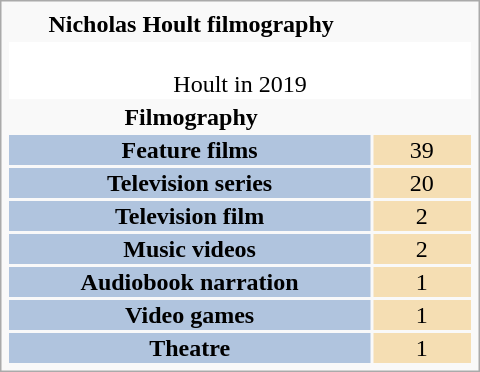<table class="infobox" style="width: 20em; vertical-align: middle; background-color: #white;">
<tr>
<th colspan="2" style="text-align:center;">Nicholas Hoult filmography</th>
<td></td>
</tr>
<tr style="background:white;">
<td colspan="3" style="text-align:center;"><br>Hoult in 2019</td>
</tr>
<tr>
<th colspan="2" style="text-align:center;">Filmography</th>
</tr>
<tr>
<th style="background:#B0C4DE;">Feature films</th>
<td colspan="2" style="background:wheat; text-align:center; width:50px;">39</td>
</tr>
<tr>
<th style="background:#B0C4DE;">Television series</th>
<td colspan="2" style="background:wheat; text-align:center; width:50px;">20</td>
</tr>
<tr>
<th style="background:#B0C4DE;">Television film</th>
<td colspan="2" style="background:wheat; text-align:center; width:50px;">2</td>
</tr>
<tr>
<th style="background:#B0C4DE;">Music videos</th>
<td colspan="2" style="background:wheat; text-align:center; width:50px;">2</td>
</tr>
<tr>
<th style="background:#B0C4DE;">Audiobook narration</th>
<td colspan="2" style="background:wheat; text-align:center; width:50px;">1</td>
</tr>
<tr>
<th style="background:#B0C4DE;">Video games</th>
<td colspan="2" style="background:wheat; text-align:center; width:50px;">1</td>
</tr>
<tr>
<th style="background:#B0C4DE;">Theatre</th>
<td colspan="2" style="background:wheat; text-align:center; width:50px;">1</td>
</tr>
</table>
